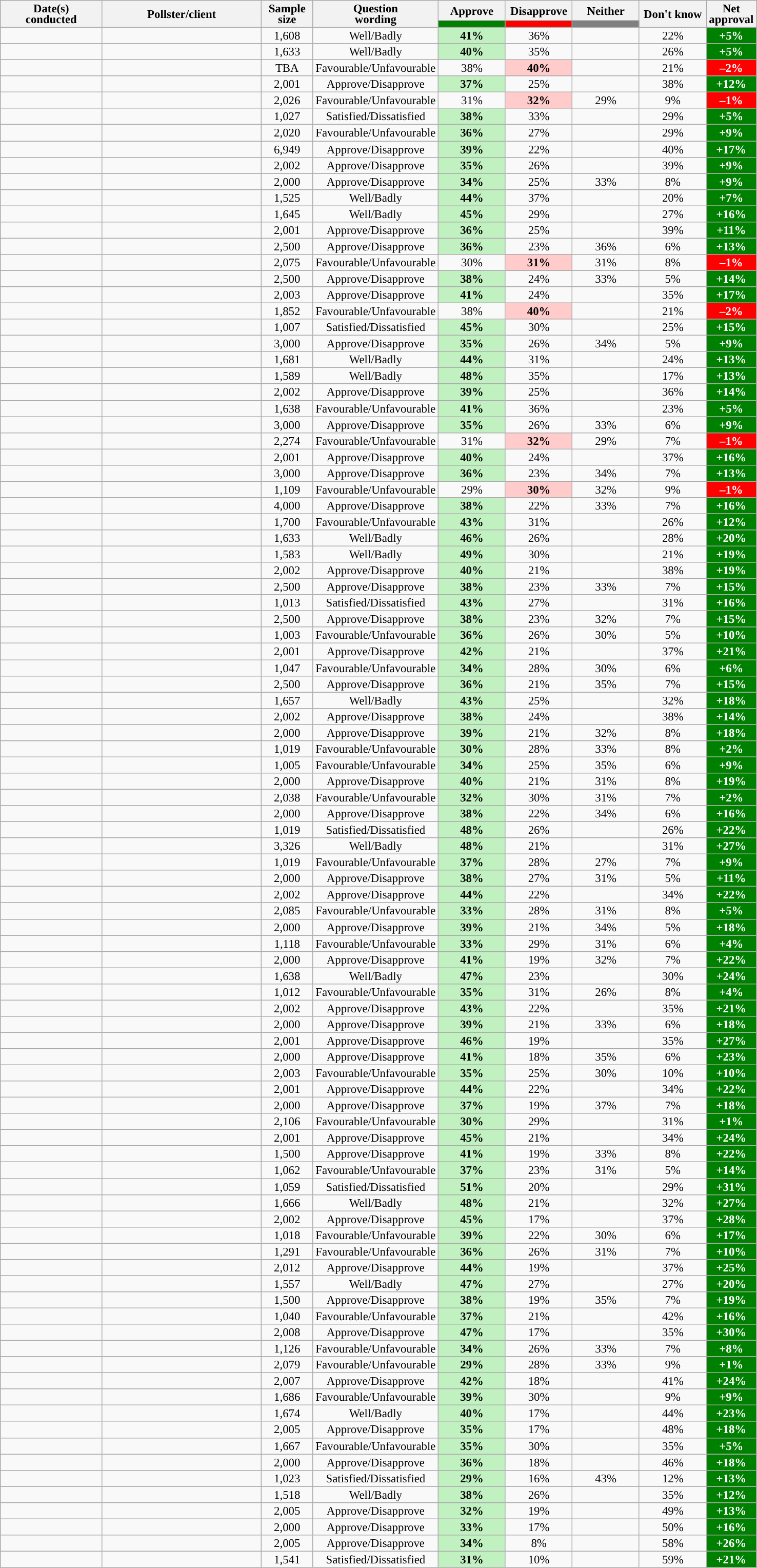<table class="wikitable collapsible sortable mw-datatable" style="text-align:center;font-size:95%;line-height:14px;">
<tr>
<th style="width:125px;" rowspan="2">Date(s)<br>conducted</th>
<th style="width:200px;" rowspan="2">Pollster/client</th>
<th style="width:60px;" rowspan="2">Sample size</th>
<th style="width:120px;" rowspan="2">Question<br>wording</th>
<th class="unsortable" style="width:80px;">Approve</th>
<th class="unsortable" style="width: 80px;">Disapprove</th>
<th class="unsortable" style="width:80px;">Neither</th>
<th class="unsortable" style="width:80px;" rowspan="2">Don't know</th>
<th class="unsortable" style="width:20px;" rowspan="2">Net approval</th>
</tr>
<tr>
<th class="unsortable" style="color:inherit;background:green;width:60px;"></th>
<th class="unsortable" style="color:inherit;background:red;width:60px;"></th>
<th class="unsortable" style="background:grey;width:60px;"></th>
</tr>
<tr>
<td></td>
<td></td>
<td>1,608</td>
<td>Well/Badly</td>
<td style="background:#C1F0C1"><strong>41%</strong></td>
<td>36%</td>
<td></td>
<td>22%</td>
<td style="background:green;color:white"><strong>+5%</strong></td>
</tr>
<tr>
<td></td>
<td></td>
<td>1,633</td>
<td>Well/Badly</td>
<td style="background:#C1F0C1"><strong>40%</strong></td>
<td>35%</td>
<td></td>
<td>26%</td>
<td style="background:green;color:white"><strong>+5%</strong></td>
</tr>
<tr>
<td></td>
<td></td>
<td>TBA</td>
<td>Favourable/Unfavourable</td>
<td>38%</td>
<td style="background:#ffcccb"><strong>40%</strong></td>
<td></td>
<td>21%</td>
<td style="background:red;color:white;"><strong>–2%</strong></td>
</tr>
<tr>
<td></td>
<td></td>
<td>2,001</td>
<td>Approve/Disapprove</td>
<td style="background:#C1F0C1"><strong>37%</strong></td>
<td>25%</td>
<td></td>
<td>38%</td>
<td style="background:green;color:white;"><strong>+12%</strong></td>
</tr>
<tr>
<td></td>
<td> </td>
<td>2,026</td>
<td>Favourable/Unfavourable</td>
<td>31%</td>
<td style="background:#ffcccb"><strong>32%</strong></td>
<td>29%</td>
<td>9%</td>
<td style="background:red;color:white;"><strong>–1%</strong></td>
</tr>
<tr>
<td></td>
<td></td>
<td>1,027</td>
<td>Satisfied/Dissatisfied</td>
<td style="background:#C1F0C1"><strong>38%</strong></td>
<td>33%</td>
<td></td>
<td>29%</td>
<td style="background:green;color:white;"><strong>+5%</strong></td>
</tr>
<tr>
<td></td>
<td></td>
<td>2,020</td>
<td>Favourable/Unfavourable</td>
<td style="background:#C1F0C1"><strong>36%</strong></td>
<td>27%</td>
<td></td>
<td>29%</td>
<td style="background:green;color:white;"><strong>+9%</strong></td>
</tr>
<tr>
<td></td>
<td></td>
<td>6,949</td>
<td>Approve/Disapprove</td>
<td style="background:#C1F0C1"><strong>39%</strong></td>
<td>22%</td>
<td></td>
<td>40%</td>
<td style="background:green;color:white;"><strong>+17%</strong></td>
</tr>
<tr>
<td></td>
<td></td>
<td>2,002</td>
<td>Approve/Disapprove</td>
<td style="background:#C1F0C1"><strong>35%</strong></td>
<td>26%</td>
<td></td>
<td>39%</td>
<td style="background:green;color:white;"><strong>+9%</strong></td>
</tr>
<tr>
<td></td>
<td></td>
<td>2,000</td>
<td>Approve/Disapprove</td>
<td style="background:#C1F0C1"><strong>34%</strong></td>
<td>25%</td>
<td>33%</td>
<td>8%</td>
<td style="background:green;color:white;"><strong>+9%</strong></td>
</tr>
<tr>
<td></td>
<td></td>
<td>1,525</td>
<td>Well/Badly</td>
<td style="background:#C1F0C1"><strong>44%</strong></td>
<td>37%</td>
<td></td>
<td>20%</td>
<td style="background:green;color:white"><strong>+7%</strong></td>
</tr>
<tr>
<td></td>
<td></td>
<td>1,645</td>
<td>Well/Badly</td>
<td style="background:#C1F0C1"><strong>45%</strong></td>
<td>29%</td>
<td></td>
<td>27%</td>
<td style="background:green;color:white"><strong>+16%</strong></td>
</tr>
<tr>
<td></td>
<td></td>
<td>2,001</td>
<td>Approve/Disapprove</td>
<td style="background:#C1F0C1"><strong>36%</strong></td>
<td>25%</td>
<td></td>
<td>39%</td>
<td style="background:green;color:white;"><strong>+11%</strong></td>
</tr>
<tr>
<td></td>
<td></td>
<td>2,500</td>
<td>Approve/Disapprove</td>
<td style="background:#C1F0C1"><strong>36%</strong></td>
<td>23%</td>
<td>36%</td>
<td>6%</td>
<td style="background:green;color:white;"><strong>+13%</strong></td>
</tr>
<tr>
<td></td>
<td> </td>
<td>2,075</td>
<td>Favourable/Unfavourable</td>
<td>30%</td>
<td style="background:#ffcccb"><strong>31%</strong></td>
<td>31%</td>
<td>8%</td>
<td style="background:red;color:white;"><strong>–1%</strong></td>
</tr>
<tr>
<td></td>
<td></td>
<td>2,500</td>
<td>Approve/Disapprove</td>
<td style="background:#C1F0C1"><strong>38%</strong></td>
<td>24%</td>
<td>33%</td>
<td>5%</td>
<td style="background:green;color:white;"><strong>+14%</strong></td>
</tr>
<tr>
<td></td>
<td></td>
<td>2,003</td>
<td>Approve/Disapprove</td>
<td style="background:#C1F0C1"><strong>41%</strong></td>
<td>24%</td>
<td></td>
<td>35%</td>
<td style="background:green;color:white;"><strong>+17%</strong></td>
</tr>
<tr>
<td></td>
<td></td>
<td>1,852</td>
<td>Favourable/Unfavourable</td>
<td>38%</td>
<td style="background:#ffcccb"><strong>40%</strong></td>
<td></td>
<td>21%</td>
<td style="background:red;color:white;"><strong>–2%</strong></td>
</tr>
<tr>
<td></td>
<td></td>
<td>1,007</td>
<td>Satisfied/Dissatisfied</td>
<td style="background:#C1F0C1"><strong>45%</strong></td>
<td>30%</td>
<td></td>
<td>25%</td>
<td style="background:green;color:white;"><strong>+15%</strong></td>
</tr>
<tr>
<td></td>
<td></td>
<td>3,000</td>
<td>Approve/Disapprove</td>
<td style="background:#C1F0C1"><strong>35%</strong></td>
<td>26%</td>
<td>34%</td>
<td>5%</td>
<td style="background:green;color:white;"><strong>+9%</strong></td>
</tr>
<tr>
<td></td>
<td></td>
<td>1,681</td>
<td>Well/Badly</td>
<td style="background:#C1F0C1"><strong>44%</strong></td>
<td>31%</td>
<td></td>
<td>24%</td>
<td style="background:green;color:white"><strong>+13%</strong></td>
</tr>
<tr>
<td></td>
<td></td>
<td>1,589</td>
<td>Well/Badly</td>
<td style="background:#C1F0C1"><strong>48%</strong></td>
<td>35%</td>
<td></td>
<td>17%</td>
<td style="background:green;color:white"><strong>+13%</strong></td>
</tr>
<tr>
<td></td>
<td></td>
<td>2,002</td>
<td>Approve/Disapprove</td>
<td style="background:#C1F0C1"><strong>39%</strong></td>
<td>25%</td>
<td></td>
<td>36%</td>
<td style="background:green;color:white;"><strong>+14%</strong></td>
</tr>
<tr>
<td></td>
<td></td>
<td>1,638</td>
<td>Favourable/Unfavourable</td>
<td style="background:#C1F0C1"><strong>41%</strong></td>
<td>36%</td>
<td></td>
<td>23%</td>
<td style="background:green;color:white"><strong>+5%</strong></td>
</tr>
<tr>
<td></td>
<td></td>
<td>3,000</td>
<td>Approve/Disapprove</td>
<td style="background:#C1F0C1"><strong>35%</strong></td>
<td>26%</td>
<td>33%</td>
<td>6%</td>
<td style="background:green;color:white;"><strong>+9%</strong></td>
</tr>
<tr>
<td></td>
<td></td>
<td>2,274</td>
<td>Favourable/Unfavourable</td>
<td>31%</td>
<td style="background:#ffcccb"><strong>32%</strong></td>
<td>29%</td>
<td>7%</td>
<td style="background:red;color:white;"><strong>–1%</strong></td>
</tr>
<tr>
<td></td>
<td></td>
<td>2,001</td>
<td>Approve/Disapprove</td>
<td style="background:#C1F0C1"><strong>40%</strong></td>
<td>24%</td>
<td></td>
<td>37%</td>
<td style="background:green;color:white;"><strong>+16%</strong></td>
</tr>
<tr>
<td></td>
<td></td>
<td>3,000</td>
<td>Approve/Disapprove</td>
<td style="background:#C1F0C1"><strong>36%</strong></td>
<td>23%</td>
<td>34%</td>
<td>7%</td>
<td style="background:green;color:white;"><strong>+13%</strong></td>
</tr>
<tr>
<td></td>
<td></td>
<td>1,109</td>
<td>Favourable/Unfavourable</td>
<td>29%</td>
<td style="background:#ffcccb"><strong>30%</strong></td>
<td>32%</td>
<td>9%</td>
<td style="background:red;color:white;"><strong>–1%</strong></td>
</tr>
<tr>
<td></td>
<td></td>
<td>4,000</td>
<td>Approve/Disapprove</td>
<td style="background:#C1F0C1"><strong>38%</strong></td>
<td>22%</td>
<td>33%</td>
<td>7%</td>
<td style="background:green;color:white;"><strong>+16%</strong></td>
</tr>
<tr>
<td></td>
<td></td>
<td>1,700</td>
<td>Favourable/Unfavourable</td>
<td style="background:#C1F0C1"><strong>43%</strong></td>
<td>31%</td>
<td></td>
<td>26%</td>
<td style="background:green;color:white;"><strong>+12%</strong></td>
</tr>
<tr>
<td></td>
<td></td>
<td>1,633</td>
<td>Well/Badly</td>
<td style="background:#C1F0C1"><strong>46%</strong></td>
<td>26%</td>
<td></td>
<td>28%</td>
<td style="background:green;color:white"><strong>+20%</strong></td>
</tr>
<tr>
<td></td>
<td></td>
<td>1,583</td>
<td>Well/Badly</td>
<td style="background:#C1F0C1"><strong>49%</strong></td>
<td>30%</td>
<td></td>
<td>21%</td>
<td style="background:green;color:white;"><strong>+19%</strong></td>
</tr>
<tr>
<td></td>
<td></td>
<td>2,002</td>
<td>Approve/Disapprove</td>
<td style="background:#C1F0C1"><strong>40%</strong></td>
<td>21%</td>
<td></td>
<td>38%</td>
<td style="background:green;color:white;"><strong>+19%</strong></td>
</tr>
<tr>
<td></td>
<td></td>
<td>2,500</td>
<td>Approve/Disapprove</td>
<td style="background:#C1F0C1"><strong>38%</strong></td>
<td>23%</td>
<td>33%</td>
<td>7%</td>
<td style="background:green;color:white;"><strong>+15%</strong></td>
</tr>
<tr>
<td></td>
<td></td>
<td>1,013</td>
<td>Satisfied/Dissatisfied</td>
<td style="background:#C1F0C1"><strong>43%</strong></td>
<td>27%</td>
<td></td>
<td>31%</td>
<td style="background:green;color:white;"><strong>+16%</strong></td>
</tr>
<tr>
<td></td>
<td></td>
<td>2,500</td>
<td>Approve/Disapprove</td>
<td style="background:#C1F0C1"><strong>38%</strong></td>
<td>23%</td>
<td>32%</td>
<td>7%</td>
<td style="background:green;color:white;"><strong>+15%</strong></td>
</tr>
<tr>
<td></td>
<td></td>
<td>1,003</td>
<td>Favourable/Unfavourable</td>
<td style="background:#C1F0C1"><strong>36%</strong></td>
<td>26%</td>
<td>30%</td>
<td>5%</td>
<td style="background:green;color:white;"><strong>+10%</strong></td>
</tr>
<tr>
<td></td>
<td></td>
<td>2,001</td>
<td>Approve/Disapprove</td>
<td style="background:#C1F0C1"><strong>42%</strong></td>
<td>21%</td>
<td></td>
<td>37%</td>
<td style="background:green;color:white;"><strong>+21%</strong></td>
</tr>
<tr>
<td></td>
<td></td>
<td>1,047</td>
<td>Favourable/Unfavourable</td>
<td style="background:#C1F0C1"><strong>34%</strong></td>
<td>28%</td>
<td>30%</td>
<td>6%</td>
<td style="background:green;color:white;"><strong>+6%</strong></td>
</tr>
<tr>
<td></td>
<td></td>
<td>2,500</td>
<td>Approve/Disapprove</td>
<td style="background:#C1F0C1"><strong>36%</strong></td>
<td>21%</td>
<td>35%</td>
<td>7%</td>
<td style="background:green;color:white;"><strong>+15%</strong></td>
</tr>
<tr>
<td></td>
<td></td>
<td>1,657</td>
<td>Well/Badly</td>
<td style="background:#C1F0C1"><strong>43%</strong></td>
<td>25%</td>
<td></td>
<td>32%</td>
<td style="background:green;color:white"><strong>+18%</strong></td>
</tr>
<tr>
<td></td>
<td></td>
<td>2,002</td>
<td>Approve/Disapprove</td>
<td style="background:#C1F0C1"><strong>38%</strong></td>
<td>24%</td>
<td></td>
<td>38%</td>
<td style="background:green;color:white;"><strong>+14%</strong></td>
</tr>
<tr>
<td></td>
<td></td>
<td>2,000</td>
<td>Approve/Disapprove</td>
<td style="background:#C1F0C1"><strong>39%</strong></td>
<td>21%</td>
<td>32%</td>
<td>8%</td>
<td style="background:green;color:white;"><strong>+18%</strong></td>
</tr>
<tr>
<td></td>
<td></td>
<td>1,019</td>
<td>Favourable/Unfavourable</td>
<td style="background:#C1F0C1"><strong>30%</strong></td>
<td>28%</td>
<td>33%</td>
<td>8%</td>
<td style="background:green;color:white;"><strong>+2%</strong></td>
</tr>
<tr>
<td></td>
<td></td>
<td>1,005</td>
<td>Favourable/Unfavourable</td>
<td style="background:#C1F0C1"><strong>34%</strong></td>
<td>25%</td>
<td>35%</td>
<td>6%</td>
<td style="background:green;color:white;"><strong>+9%</strong></td>
</tr>
<tr>
<td></td>
<td></td>
<td>2,000</td>
<td>Approve/Disapprove</td>
<td style="background:#C1F0C1"><strong>40%</strong></td>
<td>21%</td>
<td>31%</td>
<td>8%</td>
<td style="background:green;color:white;"><strong>+19%</strong></td>
</tr>
<tr>
<td></td>
<td></td>
<td>2,038</td>
<td>Favourable/Unfavourable</td>
<td style="background:#C1F0C1"><strong>32%</strong></td>
<td>30%</td>
<td>31%</td>
<td>7%</td>
<td style="background:green;color:white;"><strong>+2%</strong></td>
</tr>
<tr>
<td></td>
<td></td>
<td>2,000</td>
<td>Approve/Disapprove</td>
<td style="background:#C1F0C1"><strong>38%</strong></td>
<td>22%</td>
<td>34%</td>
<td>6%</td>
<td style="background:green;color:white;"><strong>+16%</strong></td>
</tr>
<tr>
<td></td>
<td></td>
<td>1,019</td>
<td>Satisfied/Dissatisfied</td>
<td style="background:#C1F0C1"><strong>48%</strong></td>
<td>26%</td>
<td></td>
<td>26%</td>
<td style="background:green;color:white;"><strong>+22%</strong></td>
</tr>
<tr>
<td></td>
<td></td>
<td>3,326</td>
<td>Well/Badly</td>
<td style="background:#C1F0C1"><strong>48%</strong></td>
<td>21%</td>
<td></td>
<td>31%</td>
<td style="background:green;color:white"><strong>+27%</strong></td>
</tr>
<tr>
<td></td>
<td></td>
<td>1,019</td>
<td>Favourable/Unfavourable</td>
<td style="background:#C1F0C1"><strong>37%</strong></td>
<td>28%</td>
<td>27%</td>
<td>7%</td>
<td style="background:green;color:white;"><strong>+9%</strong></td>
</tr>
<tr>
<td></td>
<td></td>
<td>2,000</td>
<td>Approve/Disapprove</td>
<td style="background:#C1F0C1"><strong>38%</strong></td>
<td>27%</td>
<td>31%</td>
<td>5%</td>
<td style="background:green;color:white;"><strong>+11%</strong></td>
</tr>
<tr>
<td></td>
<td></td>
<td>2,002</td>
<td>Approve/Disapprove</td>
<td style="background:#C1F0C1"><strong>44%</strong></td>
<td>22%</td>
<td></td>
<td>34%</td>
<td style="background:green;color:white;"><strong>+22%</strong></td>
</tr>
<tr>
<td></td>
<td></td>
<td>2,085</td>
<td>Favourable/Unfavourable</td>
<td style="background:#C1F0C1"><strong>33%</strong></td>
<td>28%</td>
<td>31%</td>
<td>8%</td>
<td style="background:green;color:white;"><strong>+5%</strong></td>
</tr>
<tr>
<td></td>
<td></td>
<td>2,000</td>
<td>Approve/Disapprove</td>
<td style="background:#C1F0C1"><strong>39%</strong></td>
<td>21%</td>
<td>34%</td>
<td>5%</td>
<td style="background:green;color:white;"><strong>+18%</strong></td>
</tr>
<tr>
<td></td>
<td></td>
<td>1,118</td>
<td>Favourable/Unfavourable</td>
<td style="background:#C1F0C1"><strong>33%</strong></td>
<td>29%</td>
<td>31%</td>
<td>6%</td>
<td style="background:green;color:white;"><strong>+4%</strong></td>
</tr>
<tr>
<td></td>
<td></td>
<td>2,000</td>
<td>Approve/Disapprove</td>
<td style="background:#C1F0C1"><strong>41%</strong></td>
<td>19%</td>
<td>32%</td>
<td>7%</td>
<td style="background:green;color:white;"><strong>+22%</strong></td>
</tr>
<tr>
<td></td>
<td></td>
<td>1,638</td>
<td>Well/Badly</td>
<td style="background:#C1F0C1"><strong>47%</strong></td>
<td>23%</td>
<td></td>
<td>30%</td>
<td style="background:green;color:white"><strong>+24%</strong></td>
</tr>
<tr>
<td></td>
<td></td>
<td>1,012</td>
<td>Favourable/Unfavourable</td>
<td style="background:#C1F0C1"><strong>35%</strong></td>
<td>31%</td>
<td>26%</td>
<td>8%</td>
<td style="background:green;color:white"><strong>+4%</strong></td>
</tr>
<tr>
<td></td>
<td></td>
<td>2,002</td>
<td>Approve/Disapprove</td>
<td style="background:#C1F0C1"><strong>43%</strong></td>
<td>22%</td>
<td></td>
<td>35%</td>
<td style="background:green;color:white"><strong>+21%</strong></td>
</tr>
<tr>
<td></td>
<td></td>
<td>2,000</td>
<td>Approve/Disapprove</td>
<td style="background:#C1F0C1"><strong>39%</strong></td>
<td>21%</td>
<td>33%</td>
<td>6%</td>
<td style="background:green;color:white;"><strong>+18%</strong></td>
</tr>
<tr>
<td></td>
<td></td>
<td>2,001</td>
<td>Approve/Disapprove</td>
<td style="background:#C1F0C1"><strong>46%</strong></td>
<td>19%</td>
<td></td>
<td>35%</td>
<td style="background:green;color:white;"><strong>+27%</strong></td>
</tr>
<tr>
<td></td>
<td></td>
<td>2,000</td>
<td>Approve/Disapprove</td>
<td style="background:#C1F0C1"><strong>41%</strong></td>
<td>18%</td>
<td>35%</td>
<td>6%</td>
<td style="background:green;color:white;"><strong>+23%</strong></td>
</tr>
<tr>
<td></td>
<td></td>
<td>2,003</td>
<td>Favourable/Unfavourable</td>
<td style="background:#C1F0C1"><strong>35%</strong></td>
<td>25%</td>
<td>30%</td>
<td>10%</td>
<td style="background:green;color:white;"><strong>+10%</strong></td>
</tr>
<tr>
<td></td>
<td></td>
<td>2,001</td>
<td>Approve/Disapprove</td>
<td style="background:#C1F0C1"><strong>44%</strong></td>
<td>22%</td>
<td></td>
<td>34%</td>
<td style="background:green;color:white;"><strong>+22%</strong></td>
</tr>
<tr>
<td></td>
<td></td>
<td>2,000</td>
<td>Approve/Disapprove</td>
<td style="background:#C1F0C1"><strong>37%</strong></td>
<td>19%</td>
<td>37%</td>
<td>7%</td>
<td style="background:green;color:white;"><strong>+18%</strong></td>
</tr>
<tr>
<td></td>
<td></td>
<td>2,106</td>
<td>Favourable/Unfavourable</td>
<td style="background:#C1F0C1"><strong>30%</strong></td>
<td>29%</td>
<td></td>
<td>31%</td>
<td style="background:green;color:white;"><strong>+1%</strong></td>
</tr>
<tr>
<td></td>
<td></td>
<td>2,001</td>
<td>Approve/Disapprove</td>
<td style="background:#C1F0C1"><strong>45%</strong></td>
<td>21%</td>
<td></td>
<td>34%</td>
<td style="background:green;color:white;"><strong>+24%</strong></td>
</tr>
<tr>
<td></td>
<td></td>
<td>1,500</td>
<td>Approve/Disapprove</td>
<td style="background:#C1F0C1"><strong>41%</strong></td>
<td>19%</td>
<td>33%</td>
<td>8%</td>
<td style="background:green;color:white;"><strong>+22%</strong></td>
</tr>
<tr>
<td></td>
<td></td>
<td>1,062</td>
<td>Favourable/Unfavourable</td>
<td style="background:#C1F0C1"><strong>37%</strong></td>
<td>23%</td>
<td>31%</td>
<td>5%</td>
<td style="background:green;color:white;"><strong>+14%</strong></td>
</tr>
<tr>
<td></td>
<td></td>
<td>1,059</td>
<td>Satisfied/Dissatisfied</td>
<td style="background:#C1F0C1"><strong>51%</strong></td>
<td>20%</td>
<td></td>
<td>29%</td>
<td style="background:green;color:white;"><strong>+31%</strong></td>
</tr>
<tr>
<td></td>
<td></td>
<td>1,666</td>
<td>Well/Badly</td>
<td style="background:#C1F0C1"><strong>48%</strong></td>
<td>21%</td>
<td></td>
<td>32%</td>
<td style="background:green;color:white;"><strong>+27%</strong></td>
</tr>
<tr>
<td></td>
<td></td>
<td>2,002</td>
<td>Approve/Disapprove</td>
<td style="background:#C1F0C1"><strong>45%</strong></td>
<td>17%</td>
<td></td>
<td>37%</td>
<td style="background:green;color:white;"><strong>+28%</strong></td>
</tr>
<tr>
<td></td>
<td></td>
<td>1,018</td>
<td>Favourable/Unfavourable</td>
<td style="background:#C1F0C1"><strong>39%</strong></td>
<td>22%</td>
<td>30%</td>
<td>6%</td>
<td style="background:green;color:white;"><strong>+17%</strong></td>
</tr>
<tr>
<td></td>
<td></td>
<td>1,291</td>
<td>Favourable/Unfavourable</td>
<td style="background:#C1F0C1"><strong>36%</strong></td>
<td>26%</td>
<td>31%</td>
<td>7%</td>
<td style="background:green;color:white;"><strong>+10%</strong></td>
</tr>
<tr>
</tr>
<tr>
<td></td>
<td></td>
<td>2,012</td>
<td>Approve/Disapprove</td>
<td style="background:#C1F0C1"><strong>44%</strong></td>
<td>19%</td>
<td></td>
<td>37%</td>
<td style="background:green;color:white;"><strong>+25%</strong></td>
</tr>
<tr>
<td></td>
<td></td>
<td>1,557</td>
<td>Well/Badly</td>
<td style="background:#C1F0C1"><strong>47%</strong></td>
<td>27%</td>
<td></td>
<td>27%</td>
<td style="background:green;color:white;"><strong>+20%</strong></td>
</tr>
<tr>
<td></td>
<td></td>
<td>1,500</td>
<td>Approve/Disapprove</td>
<td style="background:#C1F0C1"><strong>38%</strong></td>
<td>19%</td>
<td>35%</td>
<td>7%</td>
<td style="background:green;color:white;"><strong>+19%</strong></td>
</tr>
<tr>
<td></td>
<td></td>
<td>1,040</td>
<td>Favourable/Unfavourable</td>
<td style="background:#C1F0C1"><strong>37%</strong></td>
<td>21%</td>
<td></td>
<td>42%</td>
<td style="background:green;color:white;"><strong>+16%</strong></td>
</tr>
<tr>
<td></td>
<td></td>
<td>2,008</td>
<td>Approve/Disapprove</td>
<td style="background:#C1F0C1"><strong>47%</strong></td>
<td>17%</td>
<td></td>
<td>35%</td>
<td style="background:green;color:white;"><strong>+30%</strong></td>
</tr>
<tr>
<td></td>
<td></td>
<td>1,126</td>
<td>Favourable/Unfavourable</td>
<td style="background:#C1F0C1"><strong>34%</strong></td>
<td>26%</td>
<td>33%</td>
<td>7%</td>
<td style="background:green;color:white;"><strong>+8%</strong></td>
</tr>
<tr>
<td></td>
<td> </td>
<td>2,079</td>
<td>Favourable/Unfavourable</td>
<td style="background:#C1F0C1"><strong>29%</strong></td>
<td>28%</td>
<td>33%</td>
<td>9%</td>
<td style="background:green;color:white;"><strong>+1%</strong></td>
</tr>
<tr>
<td></td>
<td></td>
<td>2,007</td>
<td>Approve/Disapprove</td>
<td style="background:#C1F0C1"><strong>42%</strong></td>
<td>18%</td>
<td></td>
<td>41%</td>
<td style="background:green;color:white;"><strong>+24%</strong></td>
</tr>
<tr>
<td></td>
<td></td>
<td>1,686</td>
<td>Favourable/Unfavourable</td>
<td style="background:#C1F0C1"><strong>39%</strong></td>
<td>30%</td>
<td></td>
<td>9%</td>
<td style="background:green;color:white;"><strong>+9%</strong></td>
</tr>
<tr>
<td></td>
<td></td>
<td>1,674</td>
<td>Well/Badly</td>
<td style="background:#C1F0C1"><strong>40%</strong></td>
<td>17%</td>
<td></td>
<td>44%</td>
<td style="background:green;color:white;"><strong>+23%</strong></td>
</tr>
<tr>
<td></td>
<td></td>
<td>2,005</td>
<td>Approve/Disapprove</td>
<td style="background:#C1F0C1"><strong>35%</strong></td>
<td>17%</td>
<td></td>
<td>48%</td>
<td style="background:green;color:white;"><strong>+18%</strong></td>
</tr>
<tr>
<td></td>
<td></td>
<td>1,667</td>
<td>Favourable/Unfavourable</td>
<td style="background:#C1F0C1"><strong>35%</strong></td>
<td>30%</td>
<td></td>
<td>35%</td>
<td style="background:green;color:white;"><strong>+5%</strong></td>
</tr>
<tr>
<td></td>
<td></td>
<td>2,000</td>
<td>Approve/Disapprove</td>
<td style="background:#C1F0C1"><strong>36%</strong></td>
<td>18%</td>
<td></td>
<td>46%</td>
<td style="background:green;color:white;"><strong>+18%</strong></td>
</tr>
<tr>
<td></td>
<td></td>
<td>1,023</td>
<td>Satisfied/Dissatisfied</td>
<td style="background:#C1F0C1"><strong>29%</strong></td>
<td>16%</td>
<td>43%</td>
<td>12%</td>
<td style="background:green;color:white;"><strong>+13%</strong></td>
</tr>
<tr>
<td></td>
<td></td>
<td>1,518</td>
<td>Well/Badly</td>
<td style="background:#C1F0C1"><strong>38%</strong></td>
<td>26%</td>
<td></td>
<td>35%</td>
<td style="background:green;color:white;"><strong>+12%</strong></td>
</tr>
<tr>
<td></td>
<td></td>
<td>2,005</td>
<td>Approve/Disapprove</td>
<td style="background:#C1F0C1"><strong>32%</strong></td>
<td>19%</td>
<td></td>
<td>49%</td>
<td style="background:green;color:white;"><strong>+13%</strong></td>
</tr>
<tr>
<td></td>
<td></td>
<td>2,000</td>
<td>Approve/Disapprove</td>
<td style="background:#C1F0C1"><strong>33%</strong></td>
<td>17%</td>
<td></td>
<td>50%</td>
<td style="background:green;color:white;"><strong>+16%</strong></td>
</tr>
<tr>
<td></td>
<td></td>
<td>2,005</td>
<td>Approve/Disapprove</td>
<td style="background:#C1F0C1"><strong>34%</strong></td>
<td>8%</td>
<td></td>
<td>58%</td>
<td style="background:green;color:white;"><strong>+26%</strong></td>
</tr>
<tr>
<td></td>
<td></td>
<td>1,541</td>
<td>Satisfied/Dissatisfied</td>
<td style="background:#C1F0C1"><strong>31%</strong></td>
<td>10%</td>
<td></td>
<td>59%</td>
<td style="background:green;color:white;"><strong>+21%</strong></td>
</tr>
</table>
